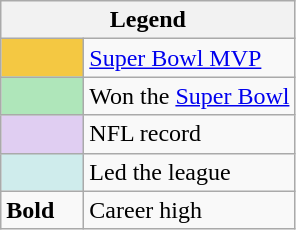<table class="wikitable">
<tr>
<th colspan="2">Legend</th>
</tr>
<tr>
<td style="background:#f4c842; width:3em;"></td>
<td><a href='#'>Super Bowl MVP</a></td>
</tr>
<tr>
<td style="background:#afe6ba; width:3em;"></td>
<td>Won the <a href='#'>Super Bowl</a></td>
</tr>
<tr>
<td style="background:#e0cef2; width:3em;"></td>
<td>NFL record</td>
</tr>
<tr>
<td style="background:#cfecec; width:3em;"></td>
<td>Led the league</td>
</tr>
<tr>
<td style="width:3em;"><strong>Bold</strong></td>
<td>Career high</td>
</tr>
</table>
